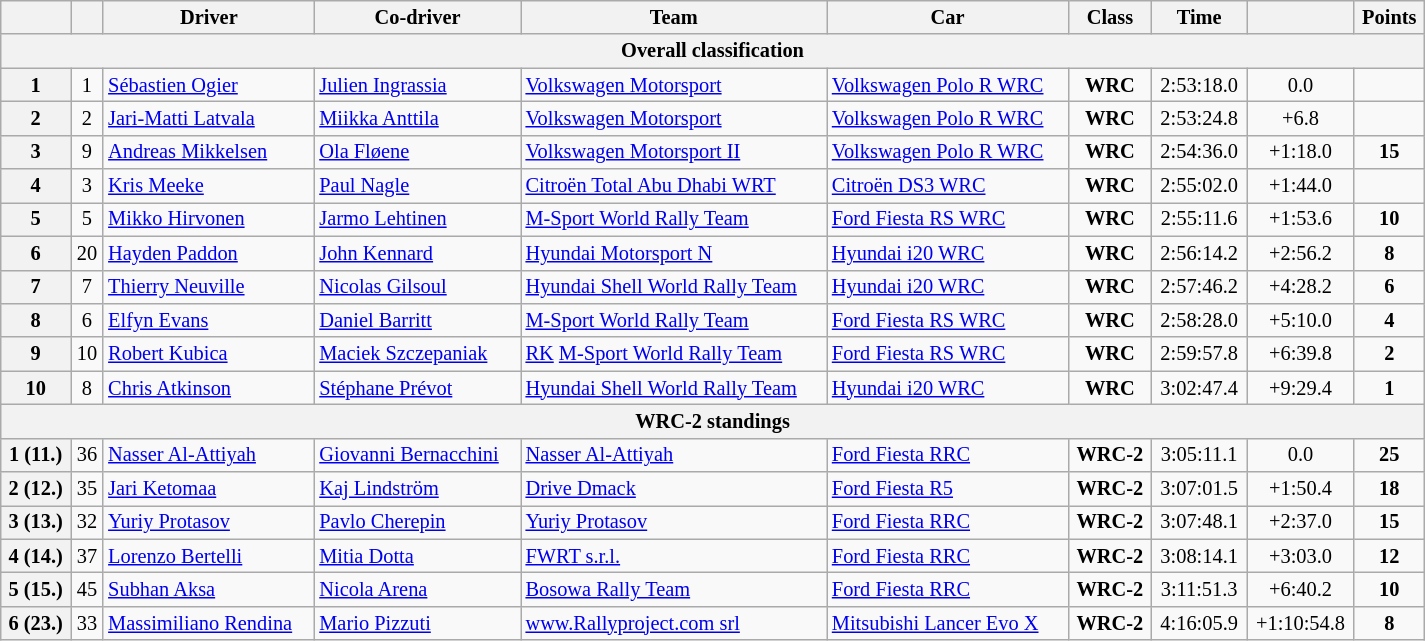<table class="wikitable" width=85% style="text-align: left; font-size: 85%; max-width: 950px;">
<tr>
<th></th>
<th></th>
<th>Driver</th>
<th>Co-driver</th>
<th>Team</th>
<th>Car</th>
<th>Class</th>
<th>Time</th>
<th></th>
<th>Points</th>
</tr>
<tr>
<th colspan=10>Overall classification</th>
</tr>
<tr>
<th>1</th>
<td align="center">1</td>
<td> <a href='#'>Sébastien Ogier</a></td>
<td> <a href='#'>Julien Ingrassia</a></td>
<td> <a href='#'>Volkswagen Motorsport</a></td>
<td><a href='#'>Volkswagen Polo R WRC</a></td>
<td align="center"><strong><span>WRC</span></strong></td>
<td align="center">2:53:18.0</td>
<td align="center">0.0</td>
<td align="center"><strong></strong></td>
</tr>
<tr>
<th>2</th>
<td align="center">2</td>
<td> <a href='#'>Jari-Matti Latvala</a></td>
<td> <a href='#'>Miikka Anttila</a></td>
<td> <a href='#'>Volkswagen Motorsport</a></td>
<td><a href='#'>Volkswagen Polo R WRC</a></td>
<td align="center"><strong><span>WRC</span></strong></td>
<td align="center">2:53:24.8</td>
<td align="center">+6.8</td>
<td align="center"><strong></strong></td>
</tr>
<tr>
<th>3</th>
<td align="center">9</td>
<td> <a href='#'>Andreas Mikkelsen</a></td>
<td> <a href='#'>Ola Fløene</a></td>
<td> <a href='#'>Volkswagen Motorsport II</a></td>
<td><a href='#'>Volkswagen Polo R WRC</a></td>
<td align="center"><strong><span>WRC</span></strong></td>
<td align="center">2:54:36.0</td>
<td align="center">+1:18.0</td>
<td align="center"><strong>15</strong></td>
</tr>
<tr>
<th>4</th>
<td align="center">3</td>
<td> <a href='#'>Kris Meeke</a></td>
<td> <a href='#'>Paul Nagle</a></td>
<td> <a href='#'>Citroën Total Abu Dhabi WRT</a></td>
<td><a href='#'>Citroën DS3 WRC</a></td>
<td align="center"><strong><span>WRC</span></strong></td>
<td align="center">2:55:02.0</td>
<td align="center">+1:44.0</td>
<td align="center"><strong></strong></td>
</tr>
<tr>
<th>5</th>
<td align="center">5</td>
<td> <a href='#'>Mikko Hirvonen</a></td>
<td> <a href='#'>Jarmo Lehtinen</a></td>
<td> <a href='#'>M-Sport World Rally Team</a></td>
<td><a href='#'>Ford Fiesta RS WRC</a></td>
<td align="center"><strong><span>WRC</span></strong></td>
<td align="center">2:55:11.6</td>
<td align="center">+1:53.6</td>
<td align="center"><strong>10</strong></td>
</tr>
<tr>
<th>6</th>
<td align="center">20</td>
<td> <a href='#'>Hayden Paddon</a></td>
<td> <a href='#'>John Kennard</a></td>
<td> <a href='#'>Hyundai Motorsport N</a></td>
<td><a href='#'>Hyundai i20 WRC</a></td>
<td align="center"><strong><span>WRC</span></strong></td>
<td align="center">2:56:14.2</td>
<td align="center">+2:56.2</td>
<td align="center"><strong>8</strong></td>
</tr>
<tr>
<th>7</th>
<td align="center">7</td>
<td> <a href='#'>Thierry Neuville</a></td>
<td> <a href='#'>Nicolas Gilsoul</a></td>
<td> <a href='#'>Hyundai Shell World Rally Team</a></td>
<td><a href='#'>Hyundai i20 WRC</a></td>
<td align="center"><strong><span>WRC</span></strong></td>
<td align="center">2:57:46.2</td>
<td align="center">+4:28.2</td>
<td align="center"><strong>6</strong></td>
</tr>
<tr>
<th>8</th>
<td align="center">6</td>
<td> <a href='#'>Elfyn Evans</a></td>
<td> <a href='#'>Daniel Barritt</a></td>
<td> <a href='#'>M-Sport World Rally Team</a></td>
<td><a href='#'>Ford Fiesta RS WRC</a></td>
<td align="center"><strong><span>WRC</span></strong></td>
<td align="center">2:58:28.0</td>
<td align="center">+5:10.0</td>
<td align="center"><strong>4</strong></td>
</tr>
<tr>
<th>9</th>
<td align="center">10</td>
<td> <a href='#'>Robert Kubica</a></td>
<td> <a href='#'>Maciek Szczepaniak</a></td>
<td> <a href='#'>RK</a> <a href='#'>M-Sport World Rally Team</a></td>
<td><a href='#'>Ford Fiesta RS WRC</a></td>
<td align="center"><strong><span>WRC</span></strong></td>
<td align="center">2:59:57.8</td>
<td align="center">+6:39.8</td>
<td align="center"><strong>2</strong></td>
</tr>
<tr>
<th>10</th>
<td align="center">8</td>
<td> <a href='#'>Chris Atkinson</a></td>
<td> <a href='#'>Stéphane Prévot</a></td>
<td> <a href='#'>Hyundai Shell World Rally Team</a></td>
<td><a href='#'>Hyundai i20 WRC</a></td>
<td align="center"><strong><span>WRC</span></strong></td>
<td align="center">3:02:47.4</td>
<td align="center">+9:29.4</td>
<td align="center"><strong>1</strong></td>
</tr>
<tr>
<th colspan=10>WRC-2 standings</th>
</tr>
<tr>
<th>1 (11.)</th>
<td align="center">36</td>
<td> <a href='#'>Nasser Al-Attiyah</a></td>
<td> <a href='#'>Giovanni Bernacchini</a></td>
<td> <a href='#'>Nasser Al-Attiyah</a></td>
<td><a href='#'>Ford Fiesta RRC</a></td>
<td align="center"><strong><span>WRC-2</span></strong></td>
<td align="center">3:05:11.1</td>
<td align="center">0.0</td>
<td align="center"><strong>25</strong></td>
</tr>
<tr>
<th>2 (12.)</th>
<td align="center">35</td>
<td> <a href='#'>Jari Ketomaa</a></td>
<td> <a href='#'>Kaj Lindström</a></td>
<td> <a href='#'>Drive Dmack</a></td>
<td><a href='#'>Ford Fiesta R5</a></td>
<td align="center"><strong><span>WRC-2</span></strong></td>
<td align="center">3:07:01.5</td>
<td align="center">+1:50.4</td>
<td align="center"><strong>18</strong></td>
</tr>
<tr>
<th>3 (13.)</th>
<td align="center">32</td>
<td> <a href='#'>Yuriy Protasov</a></td>
<td> <a href='#'>Pavlo Cherepin</a></td>
<td> <a href='#'>Yuriy Protasov</a></td>
<td><a href='#'>Ford Fiesta RRC</a></td>
<td align="center"><strong><span>WRC-2</span></strong></td>
<td align="center">3:07:48.1</td>
<td align="center">+2:37.0</td>
<td align="center"><strong>15</strong></td>
</tr>
<tr>
<th>4 (14.)</th>
<td align="center">37</td>
<td> <a href='#'>Lorenzo Bertelli</a></td>
<td> <a href='#'>Mitia Dotta</a></td>
<td> <a href='#'>FWRT s.r.l.</a></td>
<td><a href='#'>Ford Fiesta RRC</a></td>
<td align="center"><strong><span>WRC-2</span></strong></td>
<td align="center">3:08:14.1</td>
<td align="center">+3:03.0</td>
<td align="center"><strong>12</strong></td>
</tr>
<tr>
<th>5 (15.)</th>
<td align="center">45</td>
<td> <a href='#'>Subhan Aksa</a></td>
<td> <a href='#'>Nicola Arena</a></td>
<td> <a href='#'>Bosowa Rally Team</a></td>
<td><a href='#'>Ford Fiesta RRC</a></td>
<td align="center"><strong><span>WRC-2</span></strong></td>
<td align="center">3:11:51.3</td>
<td align="center">+6:40.2</td>
<td align="center"><strong>10</strong></td>
</tr>
<tr>
<th>6 (23.)</th>
<td align="center">33</td>
<td> <a href='#'>Massimiliano Rendina</a></td>
<td> <a href='#'>Mario Pizzuti</a></td>
<td> <a href='#'>www.Rallyproject.com srl</a></td>
<td><a href='#'>Mitsubishi Lancer Evo X</a></td>
<td align="center"><strong><span>WRC-2</span></strong></td>
<td align="center">4:16:05.9</td>
<td align="center">+1:10:54.8</td>
<td align="center"><strong>8</strong></td>
</tr>
</table>
